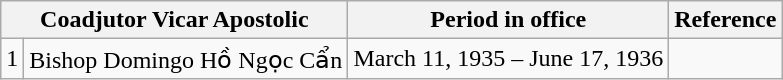<table class="wikitable">
<tr>
<th colspan= 2>Coadjutor Vicar Apostolic</th>
<th>Period in office</th>
<th>Reference</th>
</tr>
<tr>
<td>1</td>
<td>Bishop Domingo Hồ Ngọc Cẩn</td>
<td>March 11, 1935 – June 17, 1936</td>
<td></td>
</tr>
</table>
